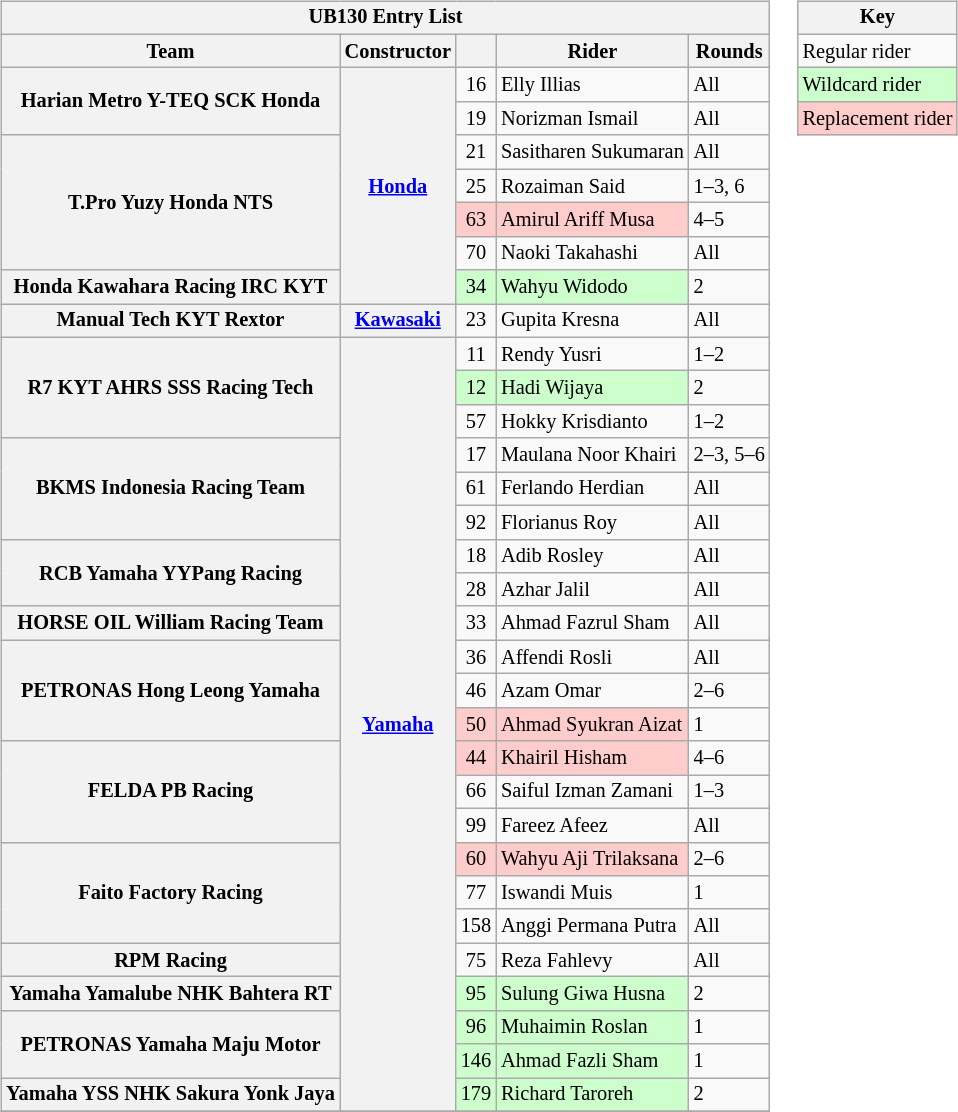<table>
<tr>
<td><br><table class="wikitable" style="font-size: 85%;">
<tr>
<th colspan=5>UB130 Entry List</th>
</tr>
<tr>
<th>Team</th>
<th>Constructor</th>
<th></th>
<th>Rider</th>
<th>Rounds</th>
</tr>
<tr>
<th rowspan="2">Harian Metro Y-TEQ SCK Honda</th>
<th rowspan="7"><a href='#'>Honda</a></th>
<td align=center>16</td>
<td> Elly Illias</td>
<td>All</td>
</tr>
<tr>
<td align=center>19</td>
<td> Norizman Ismail</td>
<td>All</td>
</tr>
<tr>
<th rowspan="4">T.Pro Yuzy Honda NTS</th>
<td align=center>21</td>
<td> Sasitharen Sukumaran</td>
<td>All</td>
</tr>
<tr>
<td align=center>25</td>
<td> Rozaiman Said</td>
<td>1–3, 6</td>
</tr>
<tr>
<td style="background:#ffcccc;" align=center>63</td>
<td style="background:#ffcccc;"nowrap> Amirul Ariff Musa</td>
<td>4–5</td>
</tr>
<tr>
<td align=center>70</td>
<td> Naoki Takahashi</td>
<td>All</td>
</tr>
<tr>
<th rowspan="1">Honda Kawahara Racing IRC KYT</th>
<td style="background:#ccffcc;" align=center>34</td>
<td style="background:#ccffcc;"nowrap> Wahyu Widodo</td>
<td>2</td>
</tr>
<tr>
<th rowspan="1">Manual Tech KYT Rextor</th>
<th rowspan="1"><a href='#'>Kawasaki</a></th>
<td align=center>23</td>
<td> Gupita Kresna</td>
<td>All</td>
</tr>
<tr>
<th rowspan="3">R7 KYT AHRS SSS Racing Tech</th>
<th rowspan="23"><a href='#'>Yamaha</a></th>
<td align=center>11</td>
<td> Rendy Yusri</td>
<td>1–2</td>
</tr>
<tr>
<td style="background:#ccffcc;" align=center>12</td>
<td style="background:#ccffcc;"nowrap> Hadi Wijaya</td>
<td>2</td>
</tr>
<tr>
<td align=center>57</td>
<td> Hokky Krisdianto</td>
<td>1–2</td>
</tr>
<tr>
<th rowspan="3">BKMS Indonesia Racing Team</th>
<td align=center>17</td>
<td> Maulana Noor Khairi</td>
<td>2–3, 5–6</td>
</tr>
<tr>
<td align=center>61</td>
<td> Ferlando Herdian</td>
<td>All</td>
</tr>
<tr>
<td align=center>92</td>
<td> Florianus Roy</td>
<td>All</td>
</tr>
<tr>
<th rowspan="2">RCB Yamaha YYPang Racing</th>
<td align=center>18</td>
<td> Adib Rosley</td>
<td>All</td>
</tr>
<tr>
<td align=center>28</td>
<td> Azhar Jalil</td>
<td>All</td>
</tr>
<tr>
<th rowspan="1">HORSE OIL William Racing Team</th>
<td align=center>33</td>
<td> Ahmad Fazrul Sham</td>
<td>All</td>
</tr>
<tr>
<th rowspan="3">PETRONAS Hong Leong Yamaha</th>
<td align=center>36</td>
<td> Affendi Rosli</td>
<td>All</td>
</tr>
<tr>
<td align=center>46</td>
<td> Azam Omar</td>
<td>2–6</td>
</tr>
<tr>
<td style="background:#ffcccc;" align=center>50</td>
<td style="background:#ffcccc;"nowrap> Ahmad Syukran Aizat</td>
<td>1</td>
</tr>
<tr>
<th rowspan="3">FELDA PB Racing</th>
<td style="background:#ffcccc;" align=center>44</td>
<td style="background:#ffcccc;"nowrap> Khairil Hisham</td>
<td>4–6</td>
</tr>
<tr>
<td align=center>66</td>
<td> Saiful Izman Zamani</td>
<td>1–3</td>
</tr>
<tr>
<td align=center>99</td>
<td> Fareez Afeez</td>
<td>All</td>
</tr>
<tr>
<th rowspan="3">Faito Factory Racing</th>
<td style="background:#ffcccc;" align=center>60</td>
<td style="background:#ffcccc;"nowrap> Wahyu Aji Trilaksana</td>
<td>2–6</td>
</tr>
<tr>
<td align=center>77</td>
<td> Iswandi Muis</td>
<td>1</td>
</tr>
<tr>
<td align=center>158</td>
<td> Anggi Permana Putra</td>
<td>All</td>
</tr>
<tr>
<th rowspan="1">RPM Racing</th>
<td align=center>75</td>
<td> Reza Fahlevy</td>
<td>All</td>
</tr>
<tr>
<th rowspan="1">Yamaha Yamalube NHK Bahtera RT</th>
<td style="background:#ccffcc;" align=center>95</td>
<td style="background:#ccffcc;"nowrap> Sulung Giwa Husna</td>
<td>2</td>
</tr>
<tr>
<th rowspan="2">PETRONAS Yamaha Maju Motor</th>
<td style="background:#ccffcc;" align=center>96</td>
<td style="background:#ccffcc;"nowrap> Muhaimin Roslan</td>
<td>1</td>
</tr>
<tr>
<td style="background:#ccffcc;" align=center>146</td>
<td style="background:#ccffcc;"nowrap> Ahmad Fazli Sham</td>
<td>1</td>
</tr>
<tr>
<th rowspan="1">Yamaha YSS NHK Sakura Yonk Jaya</th>
<td style="background:#ccffcc;" align=center>179</td>
<td style="background:#ccffcc;"nowrap> Richard Taroreh</td>
<td>2</td>
</tr>
<tr>
</tr>
</table>
</td>
<td valign="top"><br><table class="wikitable" style="font-size:85%;">
<tr>
<th>Key</th>
</tr>
<tr>
<td>Regular rider</td>
</tr>
<tr>
<td style="background:#ccffcc;">Wildcard rider</td>
</tr>
<tr>
<td style="background:#ffcccc;">Replacement rider</td>
</tr>
</table>
</td>
</tr>
</table>
